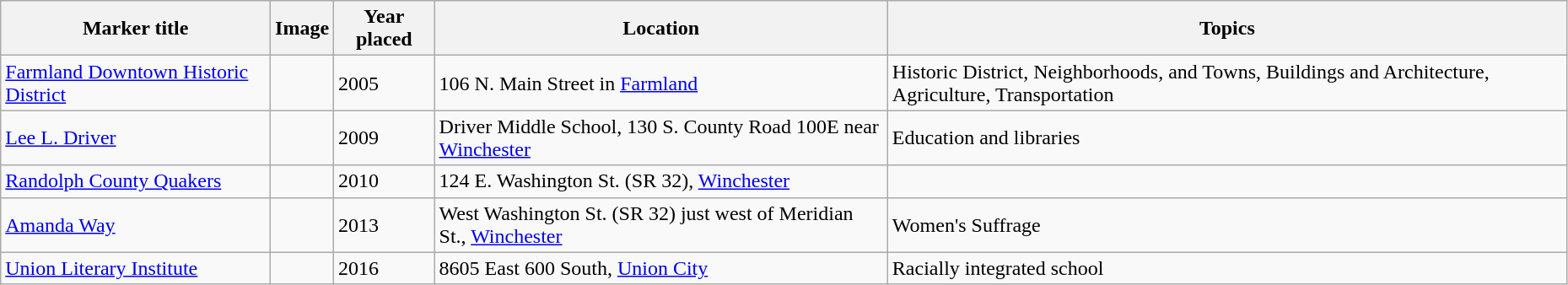<table class="wikitable sortable" style="width:98%">
<tr>
<th>Marker title</th>
<th class="unsortable">Image</th>
<th>Year placed</th>
<th>Location</th>
<th>Topics</th>
</tr>
<tr>
<td><a href='#'>Farmland Downtown Historic District</a></td>
<td></td>
<td>2005</td>
<td>106 N. Main Street in <a href='#'>Farmland</a><br><small></small></td>
<td>Historic District, Neighborhoods, and Towns, Buildings and Architecture, Agriculture, Transportation</td>
</tr>
<tr ->
<td><a href='#'>Lee L. Driver</a></td>
<td></td>
<td>2009</td>
<td>Driver Middle School, 130 S. County Road 100E near <a href='#'>Winchester</a><br><small></small></td>
<td>Education and libraries</td>
</tr>
<tr>
<td><a href='#'>Randolph County Quakers</a></td>
<td></td>
<td>2010</td>
<td>124 E. Washington St. (SR 32), <a href='#'>Winchester</a><br><small></small></td>
<td></td>
</tr>
<tr>
<td><a href='#'>Amanda Way</a></td>
<td></td>
<td>2013</td>
<td>West Washington St. (SR 32) just west of Meridian St., <a href='#'>Winchester</a><br><small></small></td>
<td>Women's Suffrage</td>
</tr>
<tr ->
<td><a href='#'>Union Literary Institute</a></td>
<td></td>
<td>2016</td>
<td>8605 East 600 South, <a href='#'>Union City</a> </td>
<td>Racially integrated school</td>
</tr>
</table>
